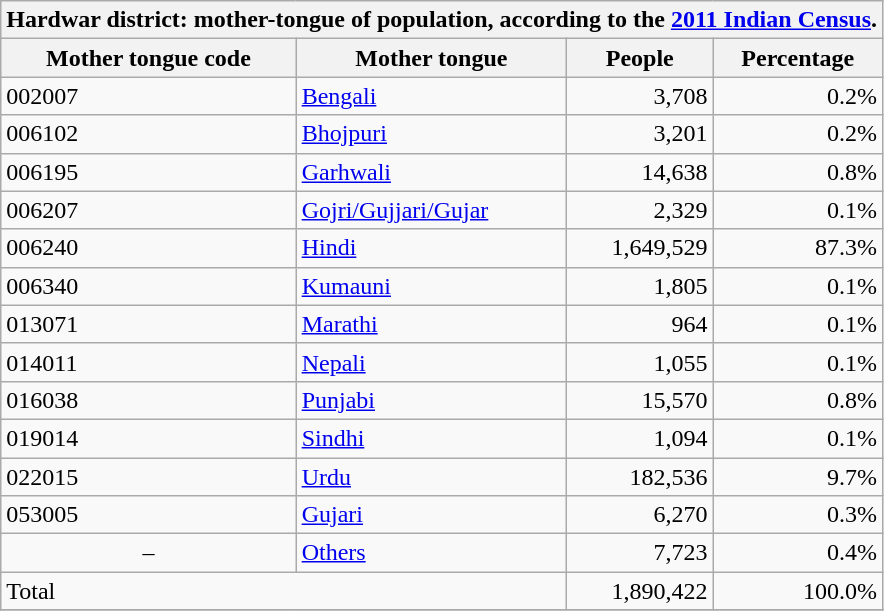<table class="wikitable sortable mw-collapsible mw-collapsed">
<tr valign=top>
<th colspan=4>Hardwar district: mother-tongue of population, according to the <a href='#'>2011 Indian Census</a>.</th>
</tr>
<tr valign=top>
<th>Mother tongue code</th>
<th>Mother tongue</th>
<th>People</th>
<th>Percentage</th>
</tr>
<tr valign=top>
<td>002007</td>
<td><a href='#'>Bengali</a></td>
<td align=right>3,708</td>
<td align=right>0.2%</td>
</tr>
<tr valign=top>
<td>006102</td>
<td><a href='#'>Bhojpuri</a></td>
<td align=right>3,201</td>
<td align=right>0.2%</td>
</tr>
<tr valign=top>
<td>006195</td>
<td><a href='#'>Garhwali</a></td>
<td align=right>14,638</td>
<td align=right>0.8%</td>
</tr>
<tr valign=top>
<td>006207</td>
<td><a href='#'>Gojri/Gujjari/Gujar</a></td>
<td align=right>2,329</td>
<td align=right>0.1%</td>
</tr>
<tr valign=top>
<td>006240</td>
<td><a href='#'>Hindi</a></td>
<td align=right>1,649,529</td>
<td align=right>87.3%</td>
</tr>
<tr valign=top>
<td>006340</td>
<td><a href='#'>Kumauni</a></td>
<td align=right>1,805</td>
<td align=right>0.1%</td>
</tr>
<tr valign=top>
<td>013071</td>
<td><a href='#'>Marathi</a></td>
<td align=right>964</td>
<td align=right>0.1%</td>
</tr>
<tr valign=top>
<td>014011</td>
<td><a href='#'>Nepali</a></td>
<td align=right>1,055</td>
<td align=right>0.1%</td>
</tr>
<tr valign=top>
<td>016038</td>
<td><a href='#'>Punjabi</a></td>
<td align=right>15,570</td>
<td align=right>0.8%</td>
</tr>
<tr valign=top>
<td>019014</td>
<td><a href='#'>Sindhi</a></td>
<td align=right>1,094</td>
<td align=right>0.1%</td>
</tr>
<tr valign=top>
<td>022015</td>
<td><a href='#'>Urdu</a></td>
<td align=right>182,536</td>
<td align=right>9.7%</td>
</tr>
<tr valign=top>
<td>053005</td>
<td><a href='#'>Gujari</a></td>
<td align=right>6,270</td>
<td align=right>0.3%</td>
</tr>
<tr valign=top>
<td align=center>–</td>
<td><a href='#'>Others</a></td>
<td align=right>7,723</td>
<td align=right>0.4%</td>
</tr>
<tr valign=top class=sortbottom>
<td colspan=2>Total</td>
<td align=right>1,890,422</td>
<td align=right>100.0%</td>
</tr>
<tr>
</tr>
</table>
